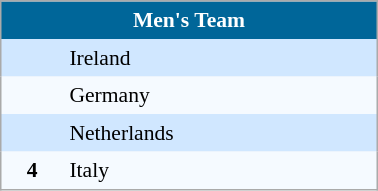<table align=center cellpadding="4" cellspacing="0" style="background: #f9f9f9; border: 1px #aaa solid; border-collapse: collapse; font-size: 90%;" width=20%>
<tr align=center bgcolor=#006699 style="color:white;">
<th width=100% colspan=2>Men's Team</th>
</tr>
<tr align=center bgcolor=#D0E7FF>
<td></td>
<td align=left> Ireland</td>
</tr>
<tr align=center bgcolor=#F5FAFF>
<td></td>
<td align=left> Germany</td>
</tr>
<tr align=center bgcolor=#D0E7FF>
<td></td>
<td align=left> Netherlands</td>
</tr>
<tr align=center bgcolor=#F5FAFF>
<td><strong>4</strong></td>
<td align=left> Italy</td>
</tr>
<tr align=center bgcolor=#D0E7FF>
</tr>
</table>
